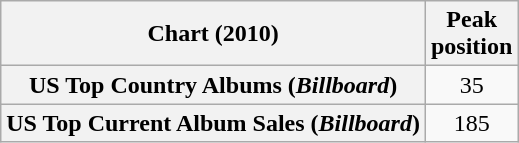<table class="wikitable sortable plainrowheaders" style="text-align:center;">
<tr>
<th>Chart (2010)</th>
<th>Peak<br>position</th>
</tr>
<tr>
<th scope="row">US Top Country Albums (<em>Billboard</em>)</th>
<td>35</td>
</tr>
<tr>
<th scope="row">US Top Current Album Sales (<em>Billboard</em>)</th>
<td>185</td>
</tr>
</table>
